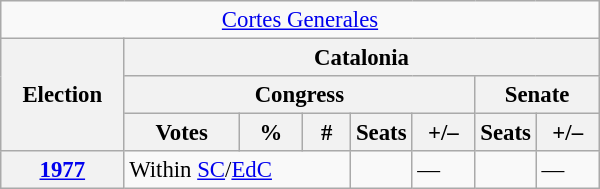<table class="wikitable" style="font-size:95%; text-align:left;">
<tr>
<td colspan="8" align="center"><a href='#'>Cortes Generales</a></td>
</tr>
<tr>
<th rowspan="3" width="75">Election</th>
<th colspan="7">Catalonia</th>
</tr>
<tr>
<th colspan="5">Congress</th>
<th colspan="2">Senate</th>
</tr>
<tr>
<th width="70">Votes</th>
<th width="35">%</th>
<th width="25">#</th>
<th>Seats</th>
<th width="35">+/–</th>
<th>Seats</th>
<th width="35">+/–</th>
</tr>
<tr>
<th><a href='#'>1977</a></th>
<td colspan="3">Within <a href='#'>SC</a>/<a href='#'>EdC</a></td>
<td></td>
<td>—</td>
<td></td>
<td>—</td>
</tr>
</table>
